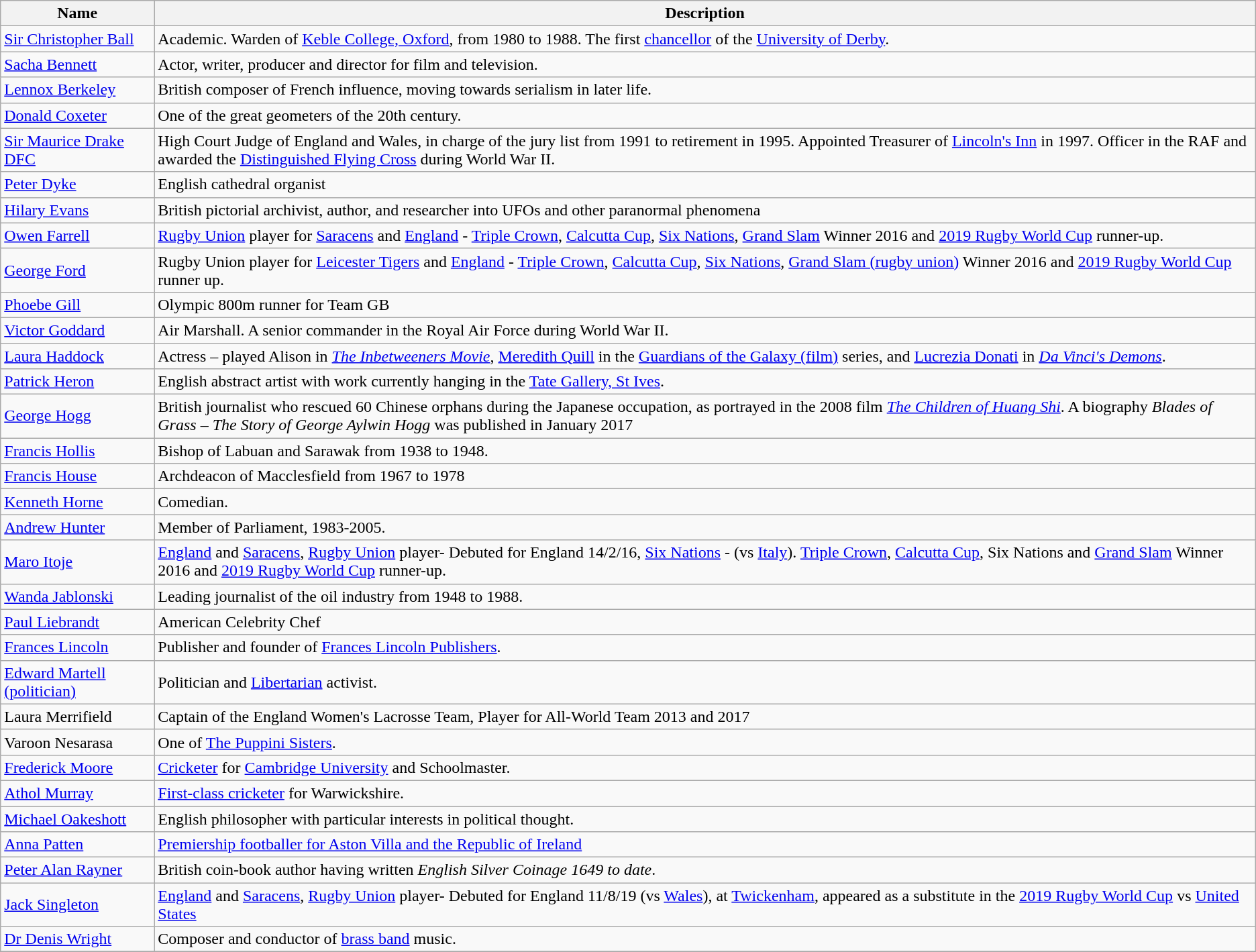<table class="wikitable sortable">
<tr>
<th>Name</th>
<th class="unsortable">Description</th>
</tr>
<tr>
<td><a href='#'>Sir Christopher Ball</a></td>
<td>Academic. Warden of <a href='#'>Keble College, Oxford</a>, from 1980 to 1988. The first <a href='#'>chancellor</a> of the <a href='#'>University of Derby</a>.</td>
</tr>
<tr>
<td><a href='#'>Sacha Bennett</a></td>
<td>Actor, writer, producer and director for film and television.</td>
</tr>
<tr>
<td><a href='#'>Lennox Berkeley</a></td>
<td>British composer of French influence, moving towards serialism in later life.</td>
</tr>
<tr>
<td><a href='#'>Donald Coxeter</a></td>
<td>One of the great geometers of the 20th century.</td>
</tr>
<tr>
<td><a href='#'>Sir Maurice Drake DFC</a></td>
<td>High Court Judge of England and Wales, in charge of the jury list from 1991 to retirement in 1995. Appointed Treasurer of <a href='#'>Lincoln's Inn</a> in 1997. Officer in the RAF and awarded the <a href='#'>Distinguished Flying Cross</a> during World War II.</td>
</tr>
<tr>
<td><a href='#'>Peter Dyke</a></td>
<td>English cathedral organist</td>
</tr>
<tr>
<td><a href='#'>Hilary Evans</a></td>
<td>British pictorial archivist, author, and researcher into UFOs and other paranormal phenomena</td>
</tr>
<tr>
<td><a href='#'>Owen Farrell</a></td>
<td><a href='#'>Rugby Union</a> player for <a href='#'>Saracens</a> and <a href='#'>England</a> - <a href='#'>Triple Crown</a>, <a href='#'>Calcutta Cup</a>, <a href='#'>Six Nations</a>, <a href='#'>Grand Slam</a> Winner 2016 and <a href='#'>2019 Rugby World Cup</a> runner-up.</td>
</tr>
<tr>
<td><a href='#'>George Ford</a></td>
<td>Rugby Union player for <a href='#'>Leicester Tigers</a> and <a href='#'>England</a> - <a href='#'>Triple Crown</a>, <a href='#'>Calcutta Cup</a>, <a href='#'>Six Nations</a>, <a href='#'>Grand Slam (rugby union)</a> Winner 2016 and <a href='#'>2019 Rugby World Cup</a> runner up.</td>
</tr>
<tr>
<td><a href='#'>Phoebe Gill</a></td>
<td>Olympic 800m runner for Team GB</td>
</tr>
<tr>
<td><a href='#'>Victor Goddard</a></td>
<td>Air Marshall. A senior commander in the Royal Air Force during World War II.</td>
</tr>
<tr>
<td><a href='#'>Laura Haddock</a></td>
<td>Actress – played Alison in <em><a href='#'>The Inbetweeners Movie</a></em>, <a href='#'>Meredith Quill</a> in the <a href='#'>Guardians of the Galaxy (film)</a> series, and <a href='#'>Lucrezia Donati</a> in <em><a href='#'>Da Vinci's Demons</a></em>.</td>
</tr>
<tr>
<td><a href='#'>Patrick Heron</a></td>
<td>English abstract artist with work currently hanging in the <a href='#'>Tate Gallery, St Ives</a>.</td>
</tr>
<tr>
<td><a href='#'>George Hogg</a></td>
<td>British journalist who rescued 60 Chinese orphans during the Japanese occupation, as portrayed in the 2008 film <em><a href='#'>The Children of Huang Shi</a></em>. A biography <em>Blades of Grass – The Story of George Aylwin Hogg</em> was published in January 2017</td>
</tr>
<tr>
<td><a href='#'>Francis Hollis</a></td>
<td>Bishop of Labuan and Sarawak from 1938 to 1948.</td>
</tr>
<tr>
<td><a href='#'>Francis House</a></td>
<td>Archdeacon of Macclesfield from 1967 to 1978</td>
</tr>
<tr>
<td><a href='#'>Kenneth Horne</a></td>
<td>Comedian.</td>
</tr>
<tr>
<td><a href='#'>Andrew Hunter</a></td>
<td>Member of Parliament, 1983-2005.</td>
</tr>
<tr [Roger Hunter, England amateur international heavyweight boxer; RAF (1938–46), Distinguished Flying Cross, mentioned in Dispatches; CBE for services with the British Council]>
<td><a href='#'>Maro Itoje</a></td>
<td><a href='#'>England</a> and <a href='#'>Saracens</a>, <a href='#'>Rugby Union</a> player- Debuted for England 14/2/16, <a href='#'>Six Nations</a> -  (vs <a href='#'>Italy</a>). <a href='#'>Triple Crown</a>, <a href='#'>Calcutta Cup</a>, Six Nations and <a href='#'>Grand Slam</a> Winner 2016 and <a href='#'>2019 Rugby World Cup</a> runner-up.</td>
</tr>
<tr>
<td><a href='#'>Wanda Jablonski</a></td>
<td>Leading journalist of the oil industry from 1948 to 1988.</td>
</tr>
<tr>
<td><a href='#'>Paul Liebrandt</a></td>
<td>American Celebrity Chef </td>
</tr>
<tr>
<td><a href='#'>Frances Lincoln</a></td>
<td>Publisher and founder of <a href='#'>Frances Lincoln Publishers</a>.</td>
</tr>
<tr>
<td><a href='#'>Edward Martell (politician)</a></td>
<td>Politician and <a href='#'>Libertarian</a> activist.</td>
</tr>
<tr>
<td>Laura Merrifield</td>
<td>Captain of the England Women's Lacrosse Team, Player for All-World Team 2013 and 2017</td>
</tr>
<tr>
<td>Varoon Nesarasa</td>
<td>One of <a href='#'>The Puppini Sisters</a>.</td>
</tr>
<tr>
<td><a href='#'>Frederick Moore</a></td>
<td><a href='#'>Cricketer</a> for <a href='#'>Cambridge University</a> and Schoolmaster.</td>
</tr>
<tr>
<td><a href='#'>Athol Murray</a></td>
<td><a href='#'>First-class cricketer</a> for Warwickshire.</td>
</tr>
<tr>
<td><a href='#'>Michael Oakeshott</a></td>
<td>English philosopher with particular interests in political thought.</td>
</tr>
<tr>
<td><a href='#'>Anna Patten</a></td>
<td><a href='#'>Premiership footballer for Aston Villa and the Republic of Ireland</a></td>
</tr>
<tr>
<td><a href='#'>Peter Alan Rayner</a></td>
<td>British coin-book author having written <em>English Silver Coinage 1649 to date</em>.</td>
</tr>
<tr>
<td><a href='#'>Jack Singleton</a></td>
<td><a href='#'>England</a> and <a href='#'>Saracens</a>, <a href='#'>Rugby Union</a> player- Debuted for England 11/8/19 (vs <a href='#'>Wales</a>), at <a href='#'>Twickenham</a>, appeared as a substitute in the <a href='#'>2019 Rugby World Cup</a> vs <a href='#'>United States</a></td>
</tr>
<tr>
<td><a href='#'>Dr Denis Wright</a></td>
<td>Composer and conductor of <a href='#'>brass band</a> music.</td>
</tr>
<tr>
</tr>
</table>
